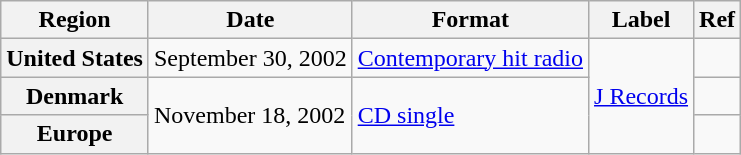<table class="wikitable plainrowheaders">
<tr>
<th scope="col">Region</th>
<th scope="col">Date</th>
<th scope="col">Format</th>
<th scope="col">Label</th>
<th scope="col">Ref</th>
</tr>
<tr>
<th scope="row">United States</th>
<td>September 30, 2002</td>
<td><a href='#'>Contemporary hit radio</a></td>
<td rowspan="3"><a href='#'>J Records</a></td>
<td></td>
</tr>
<tr>
<th scope="row">Denmark</th>
<td rowspan="2">November 18, 2002</td>
<td rowspan="2"><a href='#'>CD single</a></td>
<td></td>
</tr>
<tr>
<th scope="row">Europe</th>
<td></td>
</tr>
</table>
